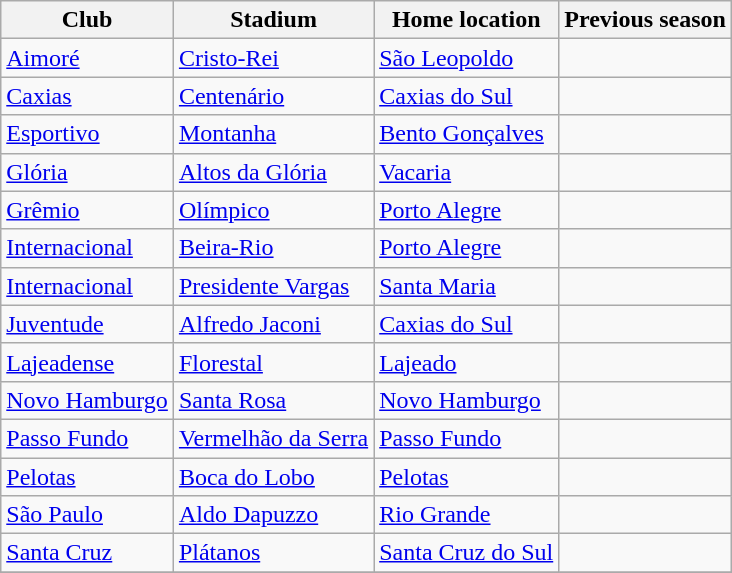<table class="wikitable sortable">
<tr>
<th>Club</th>
<th>Stadium</th>
<th>Home location</th>
<th>Previous season</th>
</tr>
<tr>
<td><a href='#'>Aimoré</a></td>
<td><a href='#'>Cristo-Rei</a></td>
<td><a href='#'>São Leopoldo</a></td>
<td></td>
</tr>
<tr>
<td><a href='#'>Caxias</a></td>
<td><a href='#'>Centenário</a></td>
<td><a href='#'>Caxias do Sul</a></td>
<td></td>
</tr>
<tr>
<td><a href='#'>Esportivo</a></td>
<td><a href='#'>Montanha</a></td>
<td><a href='#'>Bento Gonçalves</a></td>
<td></td>
</tr>
<tr>
<td><a href='#'>Glória</a></td>
<td><a href='#'>Altos da Glória</a></td>
<td><a href='#'>Vacaria</a></td>
<td></td>
</tr>
<tr>
<td><a href='#'>Grêmio</a></td>
<td><a href='#'>Olímpico</a></td>
<td><a href='#'>Porto Alegre</a></td>
<td></td>
</tr>
<tr>
<td><a href='#'>Internacional</a></td>
<td><a href='#'>Beira-Rio</a></td>
<td><a href='#'>Porto Alegre</a></td>
<td></td>
</tr>
<tr>
<td><a href='#'>Internacional</a></td>
<td><a href='#'>Presidente Vargas</a></td>
<td><a href='#'>Santa Maria</a></td>
<td></td>
</tr>
<tr>
<td><a href='#'>Juventude</a></td>
<td><a href='#'>Alfredo Jaconi</a></td>
<td><a href='#'>Caxias do Sul</a></td>
<td></td>
</tr>
<tr>
<td><a href='#'>Lajeadense</a></td>
<td><a href='#'>Florestal</a></td>
<td><a href='#'>Lajeado</a></td>
<td></td>
</tr>
<tr>
<td><a href='#'>Novo Hamburgo</a></td>
<td><a href='#'>Santa Rosa</a></td>
<td><a href='#'>Novo Hamburgo</a></td>
<td></td>
</tr>
<tr>
<td><a href='#'>Passo Fundo</a></td>
<td><a href='#'>Vermelhão da Serra</a></td>
<td><a href='#'>Passo Fundo</a></td>
<td></td>
</tr>
<tr>
<td><a href='#'>Pelotas</a></td>
<td><a href='#'>Boca do Lobo</a></td>
<td><a href='#'>Pelotas</a></td>
<td></td>
</tr>
<tr>
<td><a href='#'>São Paulo</a></td>
<td><a href='#'>Aldo Dapuzzo</a></td>
<td><a href='#'>Rio Grande</a></td>
<td></td>
</tr>
<tr>
<td><a href='#'>Santa Cruz</a></td>
<td><a href='#'>Plátanos</a></td>
<td><a href='#'>Santa Cruz do Sul</a></td>
<td></td>
</tr>
<tr>
</tr>
</table>
